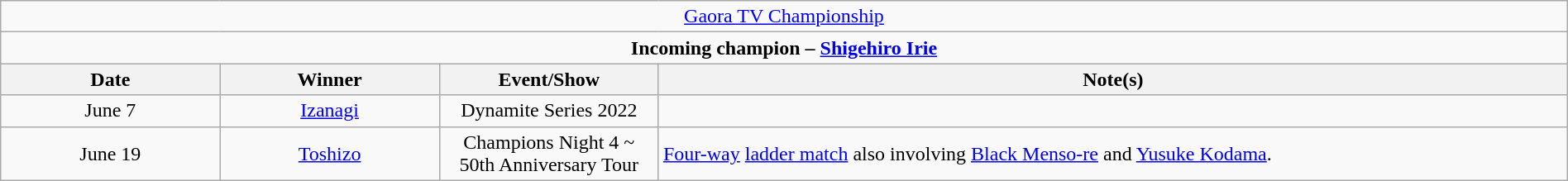<table class="wikitable" style="text-align:center; width:100%;">
<tr>
<td colspan="4" style="text-align: center;"><a href='#'>Gaora TV Championship</a></td>
</tr>
<tr>
<td colspan="4" style="text-align: center;"><strong>Incoming champion – <a href='#'>Shigehiro Irie</a></strong></td>
</tr>
<tr>
<th width=14%>Date</th>
<th width=14%>Winner</th>
<th width=14%>Event/Show</th>
<th width=58%>Note(s)</th>
</tr>
<tr>
<td>June 7</td>
<td><a href='#'>Izanagi</a></td>
<td>Dynamite Series 2022<br></td>
<td></td>
</tr>
<tr>
<td>June 19</td>
<td><a href='#'>Toshizo</a></td>
<td>Champions Night 4 ~ 50th Anniversary Tour</td>
<td align=left><a href='#'>Four-way</a> <a href='#'>ladder match</a> also involving <a href='#'>Black Menso-re</a> and <a href='#'>Yusuke Kodama</a>.</td>
</tr>
</table>
